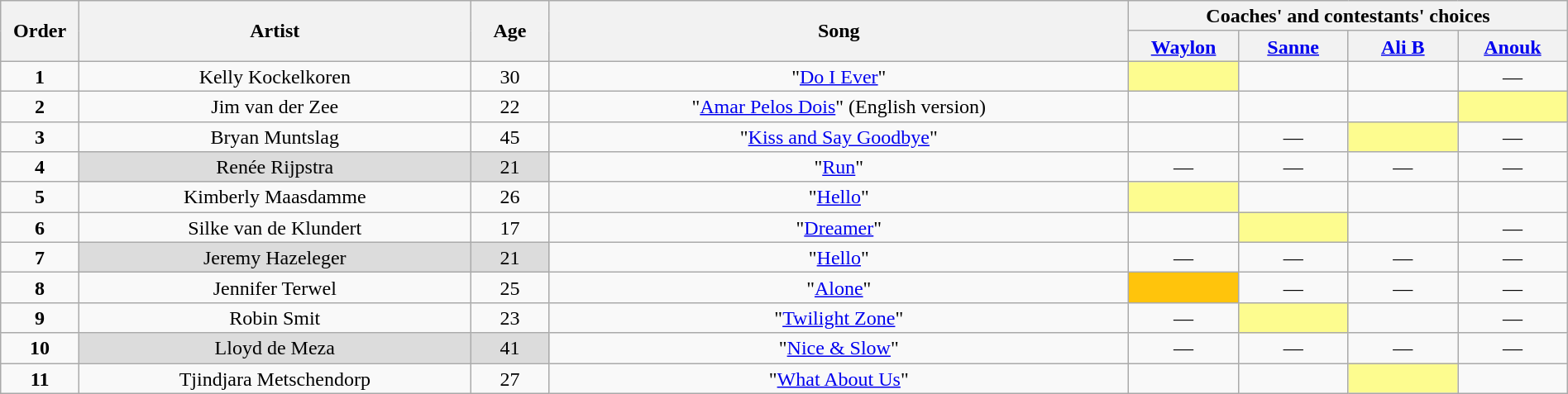<table class="wikitable" style="text-align:center; line-height:17px; width:100%;">
<tr>
<th scope="col" rowspan="2" style="width:05%;">Order</th>
<th scope="col" rowspan="2" style="width:25%;">Artist</th>
<th scope="col" rowspan="2" style="width:05%;">Age</th>
<th scope="col" rowspan="2" style="width:37%;">Song</th>
<th scope="col" colspan="4" style="width:28%;">Coaches' and contestants' choices</th>
</tr>
<tr>
<th style="width:07%;"><a href='#'>Waylon</a></th>
<th style="width:07%;"><a href='#'>Sanne</a></th>
<th nowrap style="width:07%;"><a href='#'>Ali B</a></th>
<th style="width:07%;"><a href='#'>Anouk</a></th>
</tr>
<tr>
<td><strong>1</strong></td>
<td>Kelly Kockelkoren</td>
<td>30</td>
<td>"<a href='#'>Do I Ever</a>"</td>
<td style="background:#fdfc8f;"><strong></strong></td>
<td><strong></strong></td>
<td><strong></strong></td>
<td>—</td>
</tr>
<tr>
<td><strong>2</strong></td>
<td>Jim van der Zee</td>
<td>22</td>
<td>"<a href='#'>Amar Pelos Dois</a>" (English version)</td>
<td><strong></strong></td>
<td><strong></strong></td>
<td><strong></strong></td>
<td style="background:#fdfc8f;"><strong></strong></td>
</tr>
<tr>
<td><strong>3</strong></td>
<td>Bryan Muntslag</td>
<td>45</td>
<td>"<a href='#'>Kiss and Say Goodbye</a>"</td>
<td><strong></strong></td>
<td>—</td>
<td style="background:#fdfc8f;"><strong></strong></td>
<td>—</td>
</tr>
<tr>
<td><strong>4</strong></td>
<td style="background:#DCDCDC;">Renée Rijpstra</td>
<td style="background:#DCDCDC;">21</td>
<td>"<a href='#'>Run</a>"</td>
<td>—</td>
<td>—</td>
<td>—</td>
<td>—</td>
</tr>
<tr>
<td><strong>5</strong></td>
<td>Kimberly Maasdamme</td>
<td>26</td>
<td>"<a href='#'>Hello</a>"</td>
<td style="background:#fdfc8f;"><strong></strong></td>
<td><strong></strong></td>
<td><strong></strong></td>
<td><strong></strong></td>
</tr>
<tr>
<td><strong>6</strong></td>
<td>Silke van de Klundert</td>
<td>17</td>
<td>"<a href='#'>Dreamer</a>"</td>
<td><strong></strong></td>
<td style="background:#fdfc8f;"><strong></strong></td>
<td><strong></strong></td>
<td>—</td>
</tr>
<tr>
<td><strong>7</strong></td>
<td style="background:#DCDCDC;">Jeremy Hazeleger</td>
<td style="background:#DCDCDC;">21</td>
<td>"<a href='#'>Hello</a>"</td>
<td>—</td>
<td>—</td>
<td>—</td>
<td>—</td>
</tr>
<tr>
<td><strong>8</strong></td>
<td>Jennifer Terwel</td>
<td>25</td>
<td>"<a href='#'>Alone</a>"</td>
<td style="background: #ffc40c;"><strong></strong></td>
<td>—</td>
<td>—</td>
<td>—</td>
</tr>
<tr>
<td><strong>9</strong></td>
<td>Robin Smit</td>
<td>23</td>
<td>"<a href='#'>Twilight Zone</a>"</td>
<td>—</td>
<td style="background:#fdfc8f;"><strong></strong></td>
<td><strong></strong></td>
<td>—</td>
</tr>
<tr>
<td><strong>10</strong></td>
<td style="background:#DCDCDC;">Lloyd de Meza</td>
<td style="background:#DCDCDC;">41</td>
<td>"<a href='#'>Nice & Slow</a>"</td>
<td>—</td>
<td>—</td>
<td>—</td>
<td>—</td>
</tr>
<tr>
<td><strong>11</strong></td>
<td>Tjindjara Metschendorp</td>
<td>27</td>
<td>"<a href='#'>What About Us</a>"</td>
<td><strong></strong></td>
<td><strong></strong></td>
<td style="background:#fdfc8f;"><strong></strong></td>
<td><strong></strong></td>
</tr>
</table>
